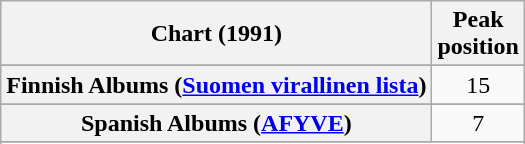<table class="wikitable sortable plainrowheaders">
<tr>
<th scope="col">Chart (1991)</th>
<th scope="col">Peak<br>position</th>
</tr>
<tr>
</tr>
<tr>
<th scope="row">Finnish Albums (<a href='#'>Suomen virallinen lista</a>)</th>
<td style="text-align:center">15</td>
</tr>
<tr>
</tr>
<tr>
<th scope="row">Spanish Albums (<a href='#'>AFYVE</a>)</th>
<td align="center">7</td>
</tr>
<tr>
</tr>
<tr>
</tr>
</table>
